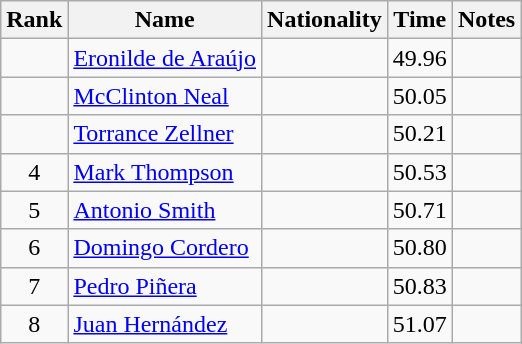<table class="wikitable sortable" style="text-align:center">
<tr>
<th>Rank</th>
<th>Name</th>
<th>Nationality</th>
<th>Time</th>
<th>Notes</th>
</tr>
<tr>
<td></td>
<td align=left><a href='#'>Eronilde de Araújo</a></td>
<td align=left></td>
<td>49.96</td>
<td></td>
</tr>
<tr>
<td></td>
<td align=left><a href='#'>McClinton Neal</a></td>
<td align=left></td>
<td>50.05</td>
<td></td>
</tr>
<tr>
<td></td>
<td align=left><a href='#'>Torrance Zellner</a></td>
<td align=left></td>
<td>50.21</td>
<td></td>
</tr>
<tr>
<td>4</td>
<td align=left><a href='#'>Mark Thompson</a></td>
<td align=left></td>
<td>50.53</td>
<td></td>
</tr>
<tr>
<td>5</td>
<td align=left><a href='#'>Antonio Smith</a></td>
<td align=left></td>
<td>50.71</td>
<td></td>
</tr>
<tr>
<td>6</td>
<td align=left><a href='#'>Domingo Cordero</a></td>
<td align=left></td>
<td>50.80</td>
<td></td>
</tr>
<tr>
<td>7</td>
<td align=left><a href='#'>Pedro Piñera</a></td>
<td align=left></td>
<td>50.83</td>
<td></td>
</tr>
<tr>
<td>8</td>
<td align=left><a href='#'>Juan Hernández</a></td>
<td align=left></td>
<td>51.07</td>
<td></td>
</tr>
</table>
